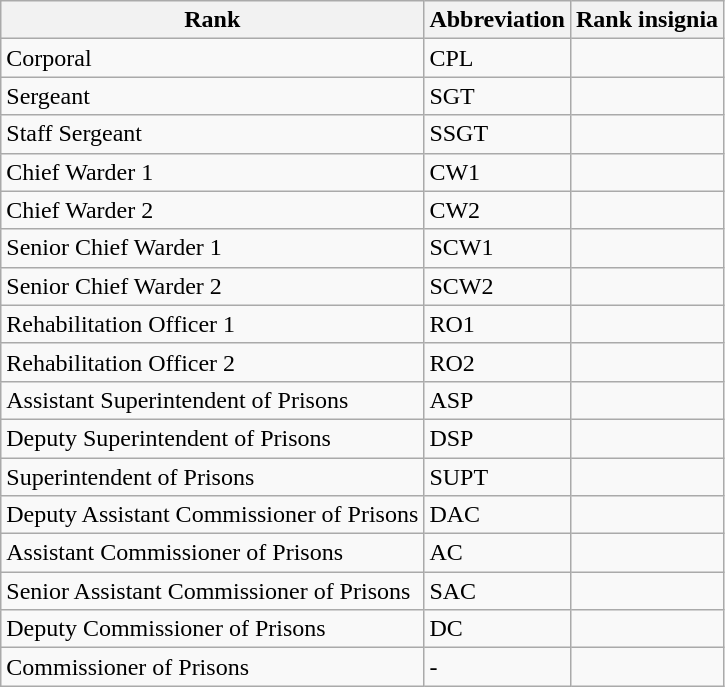<table class="wikitable">
<tr>
<th>Rank</th>
<th>Abbreviation</th>
<th>Rank insignia</th>
</tr>
<tr>
<td>Corporal</td>
<td>CPL</td>
<td colspan=2></td>
</tr>
<tr>
<td>Sergeant</td>
<td>SGT</td>
<td colspan=2></td>
</tr>
<tr>
<td>Staff Sergeant</td>
<td>SSGT</td>
<td colspan=2></td>
</tr>
<tr>
<td>Chief Warder 1</td>
<td>CW1</td>
<td colspan=2></td>
</tr>
<tr>
<td>Chief Warder 2</td>
<td>CW2</td>
<td colspan=2></td>
</tr>
<tr>
<td>Senior Chief Warder 1</td>
<td>SCW1</td>
<td colspan=2></td>
</tr>
<tr>
<td>Senior Chief Warder 2</td>
<td>SCW2</td>
<td colspan=2></td>
</tr>
<tr>
<td>Rehabilitation Officer 1</td>
<td>RO1</td>
<td colspan=2></td>
</tr>
<tr>
<td>Rehabilitation Officer 2</td>
<td>RO2</td>
<td colspan=2></td>
</tr>
<tr>
<td>Assistant Superintendent of Prisons</td>
<td>ASP</td>
<td colspan=2></td>
</tr>
<tr>
<td>Deputy Superintendent of Prisons</td>
<td>DSP</td>
<td colspan=2></td>
</tr>
<tr>
<td>Superintendent of Prisons</td>
<td>SUPT</td>
<td colspan=2></td>
</tr>
<tr>
<td>Deputy Assistant Commissioner of Prisons</td>
<td>DAC</td>
<td colspan=2></td>
</tr>
<tr>
<td>Assistant Commissioner of Prisons</td>
<td>AC</td>
<td colspan=2></td>
</tr>
<tr>
<td>Senior Assistant Commissioner of Prisons</td>
<td>SAC</td>
<td colspan=2></td>
</tr>
<tr>
<td>Deputy Commissioner of Prisons</td>
<td>DC</td>
<td colspan=2></td>
</tr>
<tr>
<td>Commissioner of Prisons</td>
<td>-</td>
<td colspan=2></td>
</tr>
</table>
